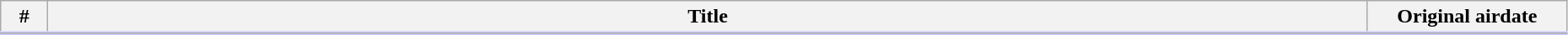<table class="wikitable" width="98%">
<tr style="border-bottom: 3px solid #CCCCFF">
<th width="30">#</th>
<th>Title</th>
<th width="150">Original airdate</th>
</tr>
<tr>
</tr>
</table>
